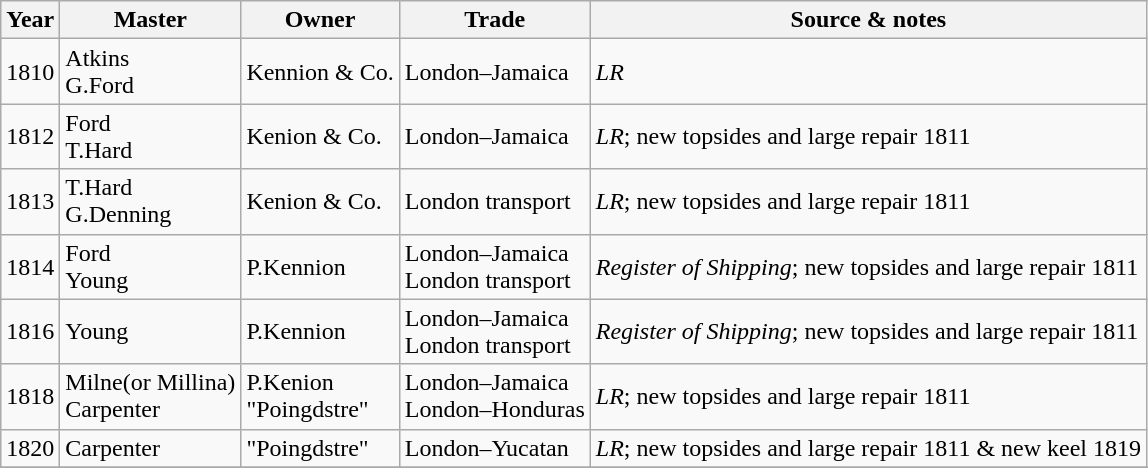<table class=" wikitable">
<tr>
<th>Year</th>
<th>Master</th>
<th>Owner</th>
<th>Trade</th>
<th>Source & notes</th>
</tr>
<tr>
<td>1810</td>
<td>Atkins<br>G.Ford</td>
<td>Kennion & Co.</td>
<td>London–Jamaica</td>
<td><em>LR</em></td>
</tr>
<tr>
<td>1812</td>
<td>Ford<br>T.Hard</td>
<td>Kenion & Co.</td>
<td>London–Jamaica</td>
<td><em>LR</em>; new topsides and large repair 1811</td>
</tr>
<tr>
<td>1813</td>
<td>T.Hard<br>G.Denning</td>
<td>Kenion & Co.</td>
<td>London transport</td>
<td><em>LR</em>; new topsides and large repair 1811</td>
</tr>
<tr>
<td>1814</td>
<td>Ford<br>Young</td>
<td>P.Kennion</td>
<td>London–Jamaica<br>London transport</td>
<td><em>Register of Shipping</em>;  new topsides and large repair 1811</td>
</tr>
<tr>
<td>1816</td>
<td>Young</td>
<td>P.Kennion</td>
<td>London–Jamaica<br>London transport</td>
<td><em>Register of Shipping</em>; new topsides and large repair 1811</td>
</tr>
<tr>
<td>1818</td>
<td>Milne(or Millina)<br>Carpenter</td>
<td>P.Kenion<br>"Poingdstre"</td>
<td>London–Jamaica<br>London–Honduras</td>
<td><em>LR</em>; new topsides and large repair 1811</td>
</tr>
<tr>
<td>1820</td>
<td>Carpenter</td>
<td>"Poingdstre"</td>
<td>London–Yucatan</td>
<td><em>LR</em>; new topsides and large repair 1811 & new keel 1819</td>
</tr>
<tr>
</tr>
</table>
